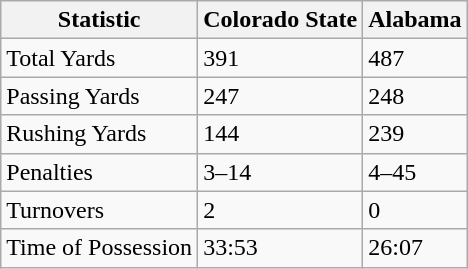<table class="wikitable">
<tr>
<th>Statistic</th>
<th>Colorado State</th>
<th>Alabama</th>
</tr>
<tr>
<td>Total Yards</td>
<td>391</td>
<td>487</td>
</tr>
<tr>
<td>Passing Yards</td>
<td>247</td>
<td>248</td>
</tr>
<tr>
<td>Rushing Yards</td>
<td>144</td>
<td>239</td>
</tr>
<tr>
<td>Penalties</td>
<td>3–14</td>
<td>4–45</td>
</tr>
<tr>
<td>Turnovers</td>
<td>2</td>
<td>0</td>
</tr>
<tr>
<td>Time of Possession</td>
<td>33:53</td>
<td>26:07</td>
</tr>
</table>
